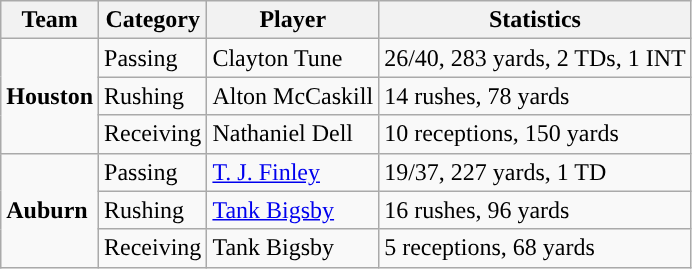<table class="wikitable" style="float: left;">
<tr>
<th>Team</th>
<th>Category</th>
<th>Player</th>
<th>Statistics</th>
</tr>
<tr>
<td rowspan=3><strong>Houston</strong></td>
<td>Passing</td>
<td>Clayton Tune</td>
<td>26/40, 283 yards, 2 TDs, 1 INT</td>
</tr>
<tr>
<td>Rushing</td>
<td>Alton McCaskill</td>
<td>14 rushes, 78 yards</td>
</tr>
<tr>
<td>Receiving</td>
<td>Nathaniel Dell</td>
<td>10 receptions, 150 yards</td>
</tr>
<tr>
<td rowspan=3><strong>Auburn</strong></td>
<td>Passing</td>
<td><a href='#'>T. J. Finley</a></td>
<td>19/37, 227 yards, 1 TD</td>
</tr>
<tr>
<td>Rushing</td>
<td><a href='#'>Tank Bigsby</a></td>
<td>16 rushes, 96 yards</td>
</tr>
<tr>
<td>Receiving</td>
<td>Tank Bigsby</td>
<td>5 receptions, 68 yards</td>
</tr>
</table>
